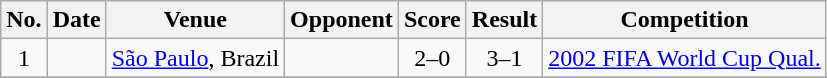<table class="wikitable sortable">
<tr>
<th scope="col">No.</th>
<th scope="col">Date</th>
<th scope="col">Venue</th>
<th scope="col">Opponent</th>
<th scope="col">Score</th>
<th scope="col">Result</th>
<th scope="col">Competition</th>
</tr>
<tr>
<td align="center">1</td>
<td></td>
<td><a href='#'>São Paulo</a>, Brazil</td>
<td></td>
<td align="center">2–0</td>
<td align="center">3–1</td>
<td><a href='#'>2002 FIFA World Cup Qual.</a></td>
</tr>
<tr>
</tr>
</table>
